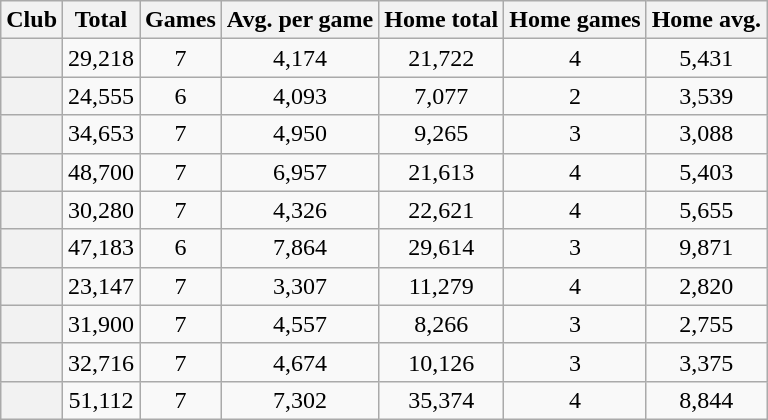<table class="wikitable plainrowheaders sortable" style="text-align:center;">
<tr>
<th>Club</th>
<th>Total</th>
<th>Games</th>
<th>Avg. per game</th>
<th>Home total</th>
<th>Home games</th>
<th>Home avg.</th>
</tr>
<tr>
<th scope="row"></th>
<td>29,218</td>
<td>7</td>
<td>4,174</td>
<td>21,722</td>
<td>4</td>
<td>5,431</td>
</tr>
<tr>
<th scope="row"></th>
<td>24,555</td>
<td>6</td>
<td>4,093</td>
<td>7,077</td>
<td>2</td>
<td>3,539</td>
</tr>
<tr>
<th scope="row"></th>
<td>34,653</td>
<td>7</td>
<td>4,950</td>
<td>9,265</td>
<td>3</td>
<td>3,088</td>
</tr>
<tr>
<th scope="row"></th>
<td>48,700</td>
<td>7</td>
<td>6,957</td>
<td>21,613</td>
<td>4</td>
<td>5,403</td>
</tr>
<tr>
<th scope="row"></th>
<td>30,280</td>
<td>7</td>
<td>4,326</td>
<td>22,621</td>
<td>4</td>
<td>5,655</td>
</tr>
<tr>
<th scope="row"></th>
<td>47,183</td>
<td>6</td>
<td>7,864</td>
<td>29,614</td>
<td>3</td>
<td>9,871</td>
</tr>
<tr>
<th scope="row"></th>
<td>23,147</td>
<td>7</td>
<td>3,307</td>
<td>11,279</td>
<td>4</td>
<td>2,820</td>
</tr>
<tr>
<th scope="row"></th>
<td>31,900</td>
<td>7</td>
<td>4,557</td>
<td>8,266</td>
<td>3</td>
<td>2,755</td>
</tr>
<tr>
<th scope="row"></th>
<td>32,716</td>
<td>7</td>
<td>4,674</td>
<td>10,126</td>
<td>3</td>
<td>3,375</td>
</tr>
<tr>
<th scope="row"></th>
<td>51,112</td>
<td>7</td>
<td>7,302</td>
<td>35,374</td>
<td>4</td>
<td>8,844</td>
</tr>
</table>
